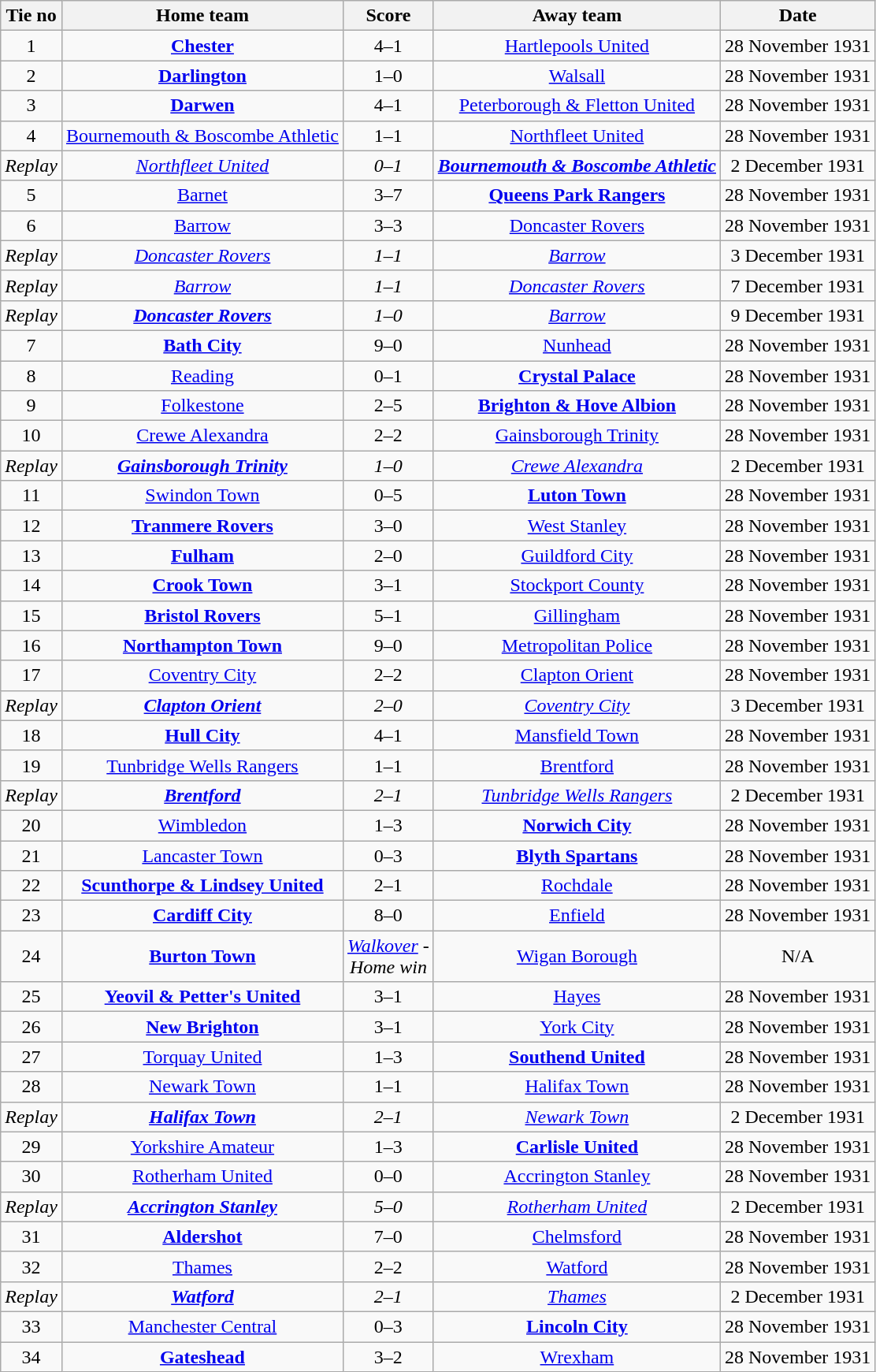<table class="wikitable" style="text-align: center">
<tr>
<th>Tie no</th>
<th>Home team</th>
<th>Score</th>
<th>Away team</th>
<th>Date</th>
</tr>
<tr>
<td>1</td>
<td><strong><a href='#'>Chester</a></strong></td>
<td>4–1</td>
<td><a href='#'>Hartlepools United</a></td>
<td>28 November 1931</td>
</tr>
<tr>
<td>2</td>
<td><strong><a href='#'>Darlington</a></strong></td>
<td>1–0</td>
<td><a href='#'>Walsall</a></td>
<td>28 November 1931</td>
</tr>
<tr>
<td>3</td>
<td><strong><a href='#'>Darwen</a></strong></td>
<td>4–1</td>
<td><a href='#'>Peterborough & Fletton United</a></td>
<td>28 November 1931</td>
</tr>
<tr>
<td>4</td>
<td><a href='#'>Bournemouth & Boscombe Athletic</a></td>
<td>1–1</td>
<td><a href='#'>Northfleet United</a></td>
<td>28 November 1931</td>
</tr>
<tr>
<td><em>Replay</em></td>
<td><em><a href='#'>Northfleet United</a></em></td>
<td><em>0–1</em></td>
<td><strong><em><a href='#'>Bournemouth & Boscombe Athletic</a></em></strong></td>
<td>2 December 1931</td>
</tr>
<tr>
<td>5</td>
<td><a href='#'>Barnet</a></td>
<td>3–7</td>
<td><strong><a href='#'>Queens Park Rangers</a></strong></td>
<td>28 November 1931</td>
</tr>
<tr>
<td>6</td>
<td><a href='#'>Barrow</a></td>
<td>3–3</td>
<td><a href='#'>Doncaster Rovers</a></td>
<td>28 November 1931</td>
</tr>
<tr>
<td><em>Replay</em></td>
<td><em><a href='#'>Doncaster Rovers</a></em></td>
<td><em>1–1</em></td>
<td><em><a href='#'>Barrow</a></em></td>
<td>3 December 1931</td>
</tr>
<tr>
<td><em>Replay</em></td>
<td><em><a href='#'>Barrow</a></em></td>
<td><em>1–1</em></td>
<td><em><a href='#'>Doncaster Rovers</a></em></td>
<td>7 December 1931</td>
</tr>
<tr>
<td><em>Replay</em></td>
<td><strong><em><a href='#'>Doncaster Rovers</a></em></strong></td>
<td><em>1–0</em></td>
<td><em><a href='#'>Barrow</a></em></td>
<td>9 December 1931</td>
</tr>
<tr>
<td>7</td>
<td><strong><a href='#'>Bath City</a></strong></td>
<td>9–0</td>
<td><a href='#'>Nunhead</a></td>
<td>28 November 1931</td>
</tr>
<tr>
<td>8</td>
<td><a href='#'>Reading</a></td>
<td>0–1</td>
<td><strong><a href='#'>Crystal Palace</a></strong></td>
<td>28 November 1931</td>
</tr>
<tr>
<td>9</td>
<td><a href='#'>Folkestone</a></td>
<td>2–5</td>
<td><strong><a href='#'>Brighton & Hove Albion</a></strong></td>
<td>28 November 1931</td>
</tr>
<tr>
<td>10</td>
<td><a href='#'>Crewe Alexandra</a></td>
<td>2–2</td>
<td><a href='#'>Gainsborough Trinity</a></td>
<td>28 November 1931</td>
</tr>
<tr>
<td><em>Replay</em></td>
<td><strong><em><a href='#'>Gainsborough Trinity</a></em></strong></td>
<td><em>1–0</em></td>
<td><em><a href='#'>Crewe Alexandra</a></em></td>
<td>2 December 1931</td>
</tr>
<tr>
<td>11</td>
<td><a href='#'>Swindon Town</a></td>
<td>0–5</td>
<td><strong><a href='#'>Luton Town</a></strong></td>
<td>28 November 1931</td>
</tr>
<tr>
<td>12</td>
<td><strong><a href='#'>Tranmere Rovers</a></strong></td>
<td>3–0</td>
<td><a href='#'>West Stanley</a></td>
<td>28 November 1931</td>
</tr>
<tr>
<td>13</td>
<td><strong><a href='#'>Fulham</a></strong></td>
<td>2–0</td>
<td><a href='#'>Guildford City</a></td>
<td>28 November 1931</td>
</tr>
<tr>
<td>14</td>
<td><strong><a href='#'>Crook Town</a></strong></td>
<td>3–1</td>
<td><a href='#'>Stockport County</a></td>
<td>28 November 1931</td>
</tr>
<tr>
<td>15</td>
<td><strong><a href='#'>Bristol Rovers</a></strong></td>
<td>5–1</td>
<td><a href='#'>Gillingham</a></td>
<td>28 November 1931</td>
</tr>
<tr>
<td>16</td>
<td><strong><a href='#'>Northampton Town</a></strong></td>
<td>9–0</td>
<td><a href='#'>Metropolitan Police</a></td>
<td>28 November 1931</td>
</tr>
<tr>
<td>17</td>
<td><a href='#'>Coventry City</a></td>
<td>2–2</td>
<td><a href='#'>Clapton Orient</a></td>
<td>28 November 1931</td>
</tr>
<tr>
<td><em>Replay</em></td>
<td><strong><em><a href='#'>Clapton Orient</a></em></strong></td>
<td><em>2–0</em></td>
<td><em><a href='#'>Coventry City</a></em></td>
<td>3 December 1931</td>
</tr>
<tr>
<td>18</td>
<td><strong><a href='#'>Hull City</a></strong></td>
<td>4–1</td>
<td><a href='#'>Mansfield Town</a></td>
<td>28 November 1931</td>
</tr>
<tr>
<td>19</td>
<td><a href='#'>Tunbridge Wells Rangers</a></td>
<td>1–1</td>
<td><a href='#'>Brentford</a></td>
<td>28 November 1931</td>
</tr>
<tr>
<td><em>Replay</em></td>
<td><strong><em><a href='#'>Brentford</a></em></strong></td>
<td><em>2–1</em></td>
<td><em><a href='#'>Tunbridge Wells Rangers</a></em></td>
<td>2 December 1931</td>
</tr>
<tr>
<td>20</td>
<td><a href='#'>Wimbledon</a></td>
<td>1–3</td>
<td><strong><a href='#'>Norwich City</a></strong></td>
<td>28 November 1931</td>
</tr>
<tr>
<td>21</td>
<td><a href='#'>Lancaster Town</a></td>
<td>0–3</td>
<td><strong><a href='#'>Blyth Spartans</a></strong></td>
<td>28 November 1931</td>
</tr>
<tr>
<td>22</td>
<td><strong><a href='#'>Scunthorpe & Lindsey United</a></strong></td>
<td>2–1</td>
<td><a href='#'>Rochdale</a></td>
<td>28 November 1931</td>
</tr>
<tr>
<td>23</td>
<td><strong><a href='#'>Cardiff City</a></strong></td>
<td>8–0</td>
<td><a href='#'>Enfield</a></td>
<td>28 November 1931</td>
</tr>
<tr>
<td>24</td>
<td><strong><a href='#'>Burton Town</a></strong></td>
<td><em><a href='#'>Walkover</a> - <br>Home win</em></td>
<td><a href='#'>Wigan Borough</a></td>
<td>N/A</td>
</tr>
<tr>
<td>25</td>
<td><strong><a href='#'>Yeovil & Petter's United</a></strong></td>
<td>3–1</td>
<td><a href='#'>Hayes</a></td>
<td>28 November 1931</td>
</tr>
<tr>
<td>26</td>
<td><strong><a href='#'>New Brighton</a></strong></td>
<td>3–1</td>
<td><a href='#'>York City</a></td>
<td>28 November 1931</td>
</tr>
<tr>
<td>27</td>
<td><a href='#'>Torquay United</a></td>
<td>1–3</td>
<td><strong><a href='#'>Southend United</a></strong></td>
<td>28 November 1931</td>
</tr>
<tr>
<td>28</td>
<td><a href='#'>Newark Town</a></td>
<td>1–1</td>
<td><a href='#'>Halifax Town</a></td>
<td>28 November 1931</td>
</tr>
<tr>
<td><em>Replay</em></td>
<td><strong><em><a href='#'>Halifax Town</a></em></strong></td>
<td><em>2–1</em></td>
<td><em><a href='#'>Newark Town</a></em></td>
<td>2 December 1931</td>
</tr>
<tr>
<td>29</td>
<td><a href='#'>Yorkshire Amateur</a></td>
<td>1–3</td>
<td><strong><a href='#'>Carlisle United</a></strong></td>
<td>28 November 1931</td>
</tr>
<tr>
<td>30</td>
<td><a href='#'>Rotherham United</a></td>
<td>0–0</td>
<td><a href='#'>Accrington Stanley</a></td>
<td>28 November 1931</td>
</tr>
<tr>
<td><em>Replay</em></td>
<td><strong><em><a href='#'>Accrington Stanley</a></em></strong></td>
<td><em>5–0</em></td>
<td><em><a href='#'>Rotherham United</a></em></td>
<td>2 December 1931</td>
</tr>
<tr>
<td>31</td>
<td><strong><a href='#'>Aldershot</a></strong></td>
<td>7–0</td>
<td><a href='#'>Chelmsford</a></td>
<td>28 November 1931</td>
</tr>
<tr>
<td>32</td>
<td><a href='#'>Thames</a></td>
<td>2–2</td>
<td><a href='#'>Watford</a></td>
<td>28 November 1931</td>
</tr>
<tr>
<td><em>Replay</em></td>
<td><strong><em><a href='#'>Watford</a></em></strong></td>
<td><em>2–1</em></td>
<td><em><a href='#'>Thames</a></em></td>
<td>2 December 1931</td>
</tr>
<tr>
<td>33</td>
<td><a href='#'>Manchester Central</a></td>
<td>0–3</td>
<td><strong><a href='#'>Lincoln City</a></strong></td>
<td>28 November 1931</td>
</tr>
<tr>
<td>34</td>
<td><strong><a href='#'>Gateshead</a></strong></td>
<td>3–2</td>
<td><a href='#'>Wrexham</a></td>
<td>28 November 1931</td>
</tr>
</table>
